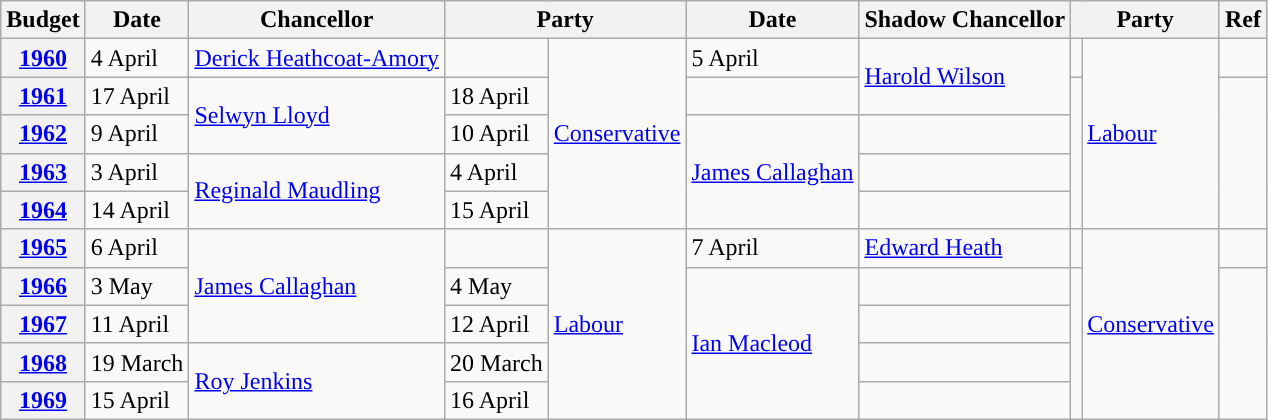<table class= "wikitable">
<tr>
<th scope= "col">Budget</th>
<th scope= "col">Date</th>
<th scope= "col">Chancellor</th>
<th colspan= "2">Party</th>
<th scope= "col">Date</th>
<th scope= "col">Shadow Chancellor</th>
<th colspan= "2">Party</th>
<th scope= "col">Ref</th>
</tr>
<tr>
<th><a href='#'>1960</a></th>
<td>4 April</td>
<td><a href='#'>Derick Heathcoat-Amory</a></td>
<td style="background-color: "></td>
<td rowspan= "5"><a href='#'>Conservative</a></td>
<td>5 April</td>
<td rowspan="2"><a href='#'>Harold Wilson</a></td>
<td style="background-color: "></td>
<td rowspan= "5"><a href='#'>Labour</a></td>
<td></td>
</tr>
<tr>
<th><a href='#'>1961</a></th>
<td>17 April</td>
<td rowspan="2"><a href='#'>Selwyn Lloyd</a></td>
<td>18 April</td>
<td></td>
</tr>
<tr>
<th><a href='#'>1962</a></th>
<td>9 April</td>
<td>10 April</td>
<td rowspan="3"><a href='#'>James Callaghan</a></td>
<td></td>
</tr>
<tr>
<th><a href='#'>1963</a></th>
<td>3 April</td>
<td rowspan="2"><a href='#'>Reginald Maudling</a></td>
<td>4 April</td>
<td></td>
</tr>
<tr>
<th><a href='#'>1964</a></th>
<td>14 April</td>
<td>15 April</td>
<td></td>
</tr>
<tr>
<th><a href='#'>1965</a></th>
<td>6 April</td>
<td rowspan="3"><a href='#'>James Callaghan</a></td>
<td style="background-color: "></td>
<td rowspan= "5"><a href='#'>Labour</a></td>
<td>7 April</td>
<td><a href='#'>Edward Heath</a></td>
<td style="background-color: "></td>
<td rowspan= "5"><a href='#'>Conservative</a></td>
<td></td>
</tr>
<tr>
<th><a href='#'>1966</a></th>
<td>3 May</td>
<td>4 May</td>
<td rowspan="4"><a href='#'>Ian Macleod</a></td>
<td></td>
</tr>
<tr>
<th><a href='#'>1967</a></th>
<td>11 April</td>
<td>12 April</td>
<td></td>
</tr>
<tr>
<th><a href='#'>1968</a></th>
<td>19 March</td>
<td rowspan="2"><a href='#'>Roy Jenkins</a></td>
<td>20 March</td>
<td></td>
</tr>
<tr>
<th><a href='#'>1969</a></th>
<td>15 April</td>
<td>16 April</td>
<td></td>
</tr>
</table>
